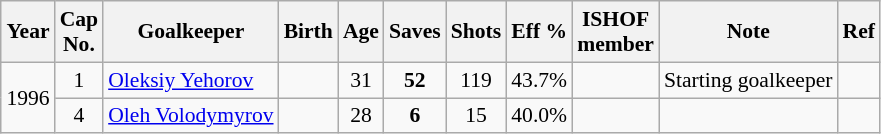<table class="wikitable sortable" style="text-align: center; font-size: 90%; margin-left: 1em;">
<tr>
<th>Year</th>
<th class="unsortable">Cap<br>No.</th>
<th>Goalkeeper</th>
<th>Birth</th>
<th>Age</th>
<th>Saves</th>
<th>Shots</th>
<th>Eff %</th>
<th>ISHOF<br>member</th>
<th>Note</th>
<th class="unsortable">Ref</th>
</tr>
<tr>
<td rowspan="2" style="text-align: left;">1996</td>
<td>1</td>
<td style="text-align: left;" data-sort-value="Yehorov, Oleksiy"><a href='#'>Oleksiy Yehorov</a></td>
<td></td>
<td>31</td>
<td><strong>52</strong></td>
<td>119</td>
<td>43.7%</td>
<td></td>
<td style="text-align: left;">Starting goalkeeper</td>
<td></td>
</tr>
<tr>
<td>4</td>
<td style="text-align: left;" data-sort-value="Volodymyrov, Oleh"><a href='#'>Oleh Volodymyrov</a></td>
<td></td>
<td>28</td>
<td><strong>6</strong></td>
<td>15</td>
<td>40.0%</td>
<td></td>
<td style="text-align: left;"></td>
<td></td>
</tr>
</table>
